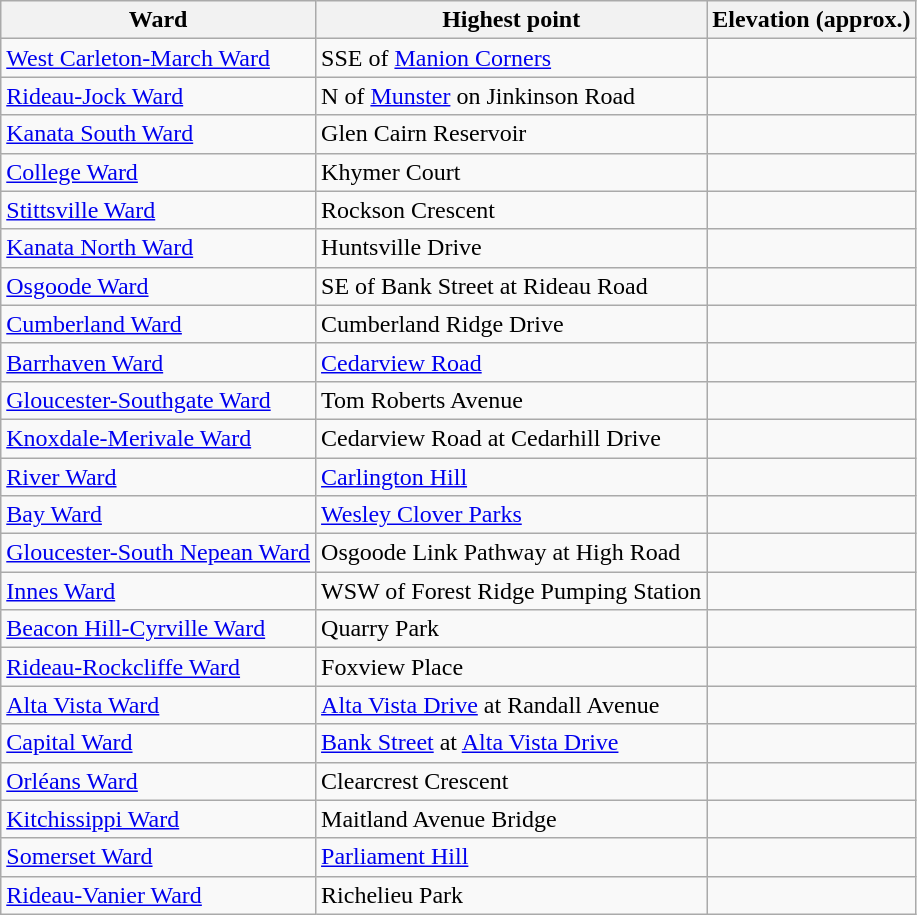<table class="wikitable">
<tr>
<th>Ward</th>
<th>Highest point</th>
<th>Elevation (approx.)</th>
</tr>
<tr>
<td><a href='#'>West Carleton-March Ward</a></td>
<td> SSE of <a href='#'>Manion Corners</a></td>
<td></td>
</tr>
<tr>
<td><a href='#'>Rideau-Jock Ward</a></td>
<td> N of <a href='#'>Munster</a> on Jinkinson Road</td>
<td></td>
</tr>
<tr>
<td><a href='#'>Kanata South Ward</a></td>
<td>Glen Cairn Reservoir</td>
<td></td>
</tr>
<tr>
<td><a href='#'>College Ward</a></td>
<td>Khymer Court</td>
<td></td>
</tr>
<tr>
<td><a href='#'>Stittsville Ward</a></td>
<td>Rockson Crescent</td>
<td></td>
</tr>
<tr>
<td><a href='#'>Kanata North Ward</a></td>
<td>Huntsville Drive</td>
<td></td>
</tr>
<tr>
<td><a href='#'>Osgoode Ward</a></td>
<td> SE of Bank Street at Rideau Road</td>
<td></td>
</tr>
<tr>
<td><a href='#'>Cumberland Ward</a></td>
<td>Cumberland Ridge Drive</td>
<td></td>
</tr>
<tr>
<td><a href='#'>Barrhaven Ward</a></td>
<td><a href='#'>Cedarview Road</a></td>
<td></td>
</tr>
<tr>
<td><a href='#'>Gloucester-Southgate Ward</a></td>
<td>Tom Roberts Avenue</td>
<td></td>
</tr>
<tr>
<td><a href='#'>Knoxdale-Merivale Ward</a></td>
<td>Cedarview Road at Cedarhill Drive</td>
<td></td>
</tr>
<tr>
<td><a href='#'>River Ward</a></td>
<td><a href='#'>Carlington Hill</a></td>
<td></td>
</tr>
<tr>
<td><a href='#'>Bay Ward</a></td>
<td><a href='#'>Wesley Clover Parks</a></td>
<td></td>
</tr>
<tr>
<td><a href='#'>Gloucester-South Nepean Ward</a></td>
<td>Osgoode Link Pathway at High Road</td>
<td></td>
</tr>
<tr>
<td><a href='#'>Innes Ward</a></td>
<td> WSW of Forest Ridge Pumping Station</td>
<td></td>
</tr>
<tr>
<td><a href='#'>Beacon Hill-Cyrville Ward</a></td>
<td>Quarry Park</td>
<td></td>
</tr>
<tr>
<td><a href='#'>Rideau-Rockcliffe Ward</a></td>
<td>Foxview Place</td>
<td></td>
</tr>
<tr>
<td><a href='#'>Alta Vista Ward</a></td>
<td><a href='#'>Alta Vista Drive</a> at Randall Avenue</td>
<td></td>
</tr>
<tr>
<td><a href='#'>Capital Ward</a></td>
<td><a href='#'>Bank Street</a> at <a href='#'>Alta Vista Drive</a></td>
<td></td>
</tr>
<tr>
<td><a href='#'>Orléans Ward</a></td>
<td>Clearcrest Crescent</td>
<td></td>
</tr>
<tr>
<td><a href='#'>Kitchissippi Ward</a></td>
<td>Maitland Avenue Bridge</td>
<td></td>
</tr>
<tr>
<td><a href='#'>Somerset Ward</a></td>
<td><a href='#'>Parliament Hill</a></td>
<td></td>
</tr>
<tr>
<td><a href='#'>Rideau-Vanier Ward</a></td>
<td>Richelieu Park</td>
<td></td>
</tr>
</table>
